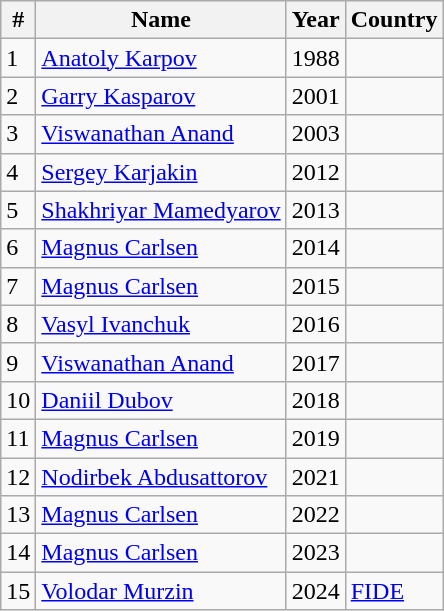<table class="wikitable">
<tr>
<th>#</th>
<th>Name</th>
<th>Year</th>
<th>Country</th>
</tr>
<tr>
<td>1</td>
<td><a href='#'>Anatoly Karpov</a></td>
<td>1988</td>
<td></td>
</tr>
<tr>
<td>2</td>
<td><a href='#'>Garry Kasparov</a></td>
<td>2001</td>
<td></td>
</tr>
<tr>
<td>3</td>
<td><a href='#'>Viswanathan Anand</a></td>
<td>2003</td>
<td></td>
</tr>
<tr>
<td>4</td>
<td><a href='#'>Sergey Karjakin</a></td>
<td>2012</td>
<td></td>
</tr>
<tr>
<td>5</td>
<td><a href='#'>Shakhriyar Mamedyarov</a></td>
<td>2013</td>
<td></td>
</tr>
<tr>
<td>6</td>
<td><a href='#'>Magnus Carlsen</a></td>
<td>2014</td>
<td></td>
</tr>
<tr>
<td>7</td>
<td><a href='#'>Magnus Carlsen</a></td>
<td>2015</td>
<td></td>
</tr>
<tr>
<td>8</td>
<td><a href='#'>Vasyl Ivanchuk</a></td>
<td>2016</td>
<td></td>
</tr>
<tr>
<td>9</td>
<td><a href='#'>Viswanathan Anand</a></td>
<td>2017</td>
<td></td>
</tr>
<tr>
<td>10</td>
<td><a href='#'>Daniil Dubov</a></td>
<td>2018</td>
<td></td>
</tr>
<tr>
<td>11</td>
<td><a href='#'>Magnus Carlsen</a></td>
<td>2019</td>
<td></td>
</tr>
<tr>
<td>12</td>
<td><a href='#'>Nodirbek Abdusattorov</a></td>
<td>2021</td>
<td></td>
</tr>
<tr>
<td>13</td>
<td><a href='#'>Magnus Carlsen</a></td>
<td>2022</td>
<td></td>
</tr>
<tr>
<td>14</td>
<td><a href='#'>Magnus Carlsen</a></td>
<td>2023</td>
<td></td>
</tr>
<tr>
<td>15</td>
<td><a href='#'>Volodar Murzin</a></td>
<td>2024</td>
<td> <a href='#'>FIDE</a></td>
</tr>
</table>
